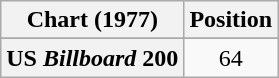<table class="wikitable plainrowheaders" style="text-align:center">
<tr>
<th>Chart (1977)</th>
<th>Position</th>
</tr>
<tr>
</tr>
<tr>
<th scope="row">US <em>Billboard</em> 200</th>
<td>64</td>
</tr>
</table>
